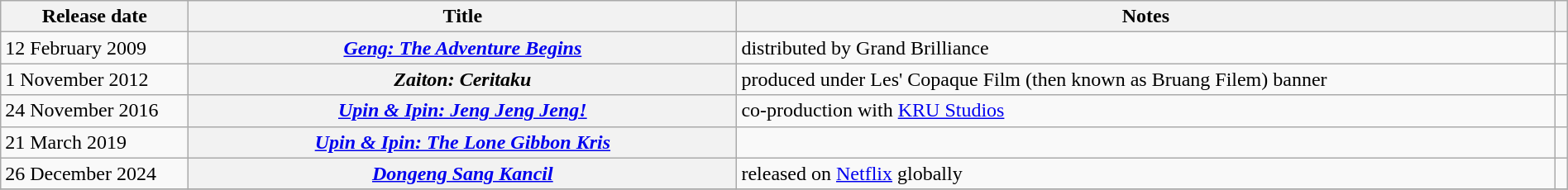<table class="wikitable plainrowheaders sortable" style="width:100%;">
<tr>
<th style="width:9em;">Release date</th>
<th style="width:35%;">Title</th>
<th>Notes</th>
<th class="unsortable"></th>
</tr>
<tr>
<td>12 February 2009</td>
<th scope="row"><em><a href='#'>Geng: The Adventure Begins</a></em></th>
<td>distributed by Grand Brilliance</td>
<td></td>
</tr>
<tr>
<td>1 November 2012</td>
<th scope="row"><em>Zaiton: Ceritaku</em></th>
<td>produced under Les' Copaque Film (then known as Bruang Filem) banner</td>
<td></td>
</tr>
<tr>
<td>24 November 2016</td>
<th scope="row"><em><a href='#'>Upin & Ipin: Jeng Jeng Jeng!</a></em></th>
<td>co-production with <a href='#'>KRU Studios</a></td>
<td></td>
</tr>
<tr>
<td>21 March 2019</td>
<th scope="row"><em><a href='#'>Upin & Ipin: The Lone Gibbon Kris</a></em></th>
<td></td>
<td></td>
</tr>
<tr>
<td>26 December 2024</td>
<th scope="row"><em><a href='#'>Dongeng Sang Kancil</a></em></th>
<td>released on <a href='#'>Netflix</a> globally</td>
<td></td>
</tr>
<tr>
</tr>
</table>
